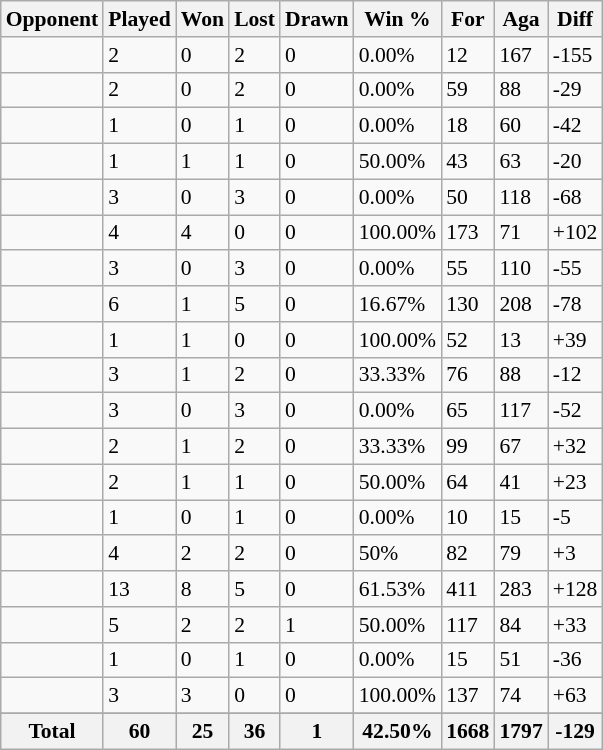<table class="wikitable sortable" style="font-size:90%">
<tr>
<th>Opponent</th>
<th>Played</th>
<th>Won</th>
<th>Lost</th>
<th>Drawn</th>
<th>Win %</th>
<th>For</th>
<th>Aga</th>
<th>Diff</th>
</tr>
<tr>
<td></td>
<td>2</td>
<td>0</td>
<td>2</td>
<td>0</td>
<td>0.00%</td>
<td>12</td>
<td>167</td>
<td>-155</td>
</tr>
<tr>
<td></td>
<td>2</td>
<td>0</td>
<td>2</td>
<td>0</td>
<td>0.00%</td>
<td>59</td>
<td>88</td>
<td>-29</td>
</tr>
<tr>
<td></td>
<td>1</td>
<td>0</td>
<td>1</td>
<td>0</td>
<td>0.00%</td>
<td>18</td>
<td>60</td>
<td>-42</td>
</tr>
<tr>
<td></td>
<td>1</td>
<td>1</td>
<td>1</td>
<td>0</td>
<td>50.00%</td>
<td>43</td>
<td>63</td>
<td>-20</td>
</tr>
<tr>
<td></td>
<td>3</td>
<td>0</td>
<td>3</td>
<td>0</td>
<td>0.00%</td>
<td>50</td>
<td>118</td>
<td>-68</td>
</tr>
<tr>
<td></td>
<td>4</td>
<td>4</td>
<td>0</td>
<td>0</td>
<td>100.00%</td>
<td>173</td>
<td>71</td>
<td>+102</td>
</tr>
<tr>
<td></td>
<td>3</td>
<td>0</td>
<td>3</td>
<td>0</td>
<td>0.00%</td>
<td>55</td>
<td>110</td>
<td>-55</td>
</tr>
<tr>
<td></td>
<td>6</td>
<td>1</td>
<td>5</td>
<td>0</td>
<td>16.67%</td>
<td>130</td>
<td>208</td>
<td>-78</td>
</tr>
<tr>
<td></td>
<td>1</td>
<td>1</td>
<td>0</td>
<td>0</td>
<td>100.00%</td>
<td>52</td>
<td>13</td>
<td>+39</td>
</tr>
<tr>
<td></td>
<td>3</td>
<td>1</td>
<td>2</td>
<td>0</td>
<td>33.33%</td>
<td>76</td>
<td>88</td>
<td>-12</td>
</tr>
<tr>
<td></td>
<td>3</td>
<td>0</td>
<td>3</td>
<td>0</td>
<td>0.00%</td>
<td>65</td>
<td>117</td>
<td>-52</td>
</tr>
<tr>
<td></td>
<td>2</td>
<td>1</td>
<td>2</td>
<td>0</td>
<td>33.33%</td>
<td>99</td>
<td>67</td>
<td>+32</td>
</tr>
<tr>
<td></td>
<td>2</td>
<td>1</td>
<td>1</td>
<td>0</td>
<td>50.00%</td>
<td>64</td>
<td>41</td>
<td>+23</td>
</tr>
<tr>
<td></td>
<td>1</td>
<td>0</td>
<td>1</td>
<td>0</td>
<td>0.00%</td>
<td>10</td>
<td>15</td>
<td>-5</td>
</tr>
<tr>
<td></td>
<td>4</td>
<td>2</td>
<td>2</td>
<td>0</td>
<td>50%</td>
<td>82</td>
<td>79</td>
<td>+3</td>
</tr>
<tr>
<td></td>
<td>13</td>
<td>8</td>
<td>5</td>
<td>0</td>
<td>61.53%</td>
<td>411</td>
<td>283</td>
<td>+128</td>
</tr>
<tr>
<td></td>
<td>5</td>
<td>2</td>
<td>2</td>
<td>1</td>
<td>50.00%</td>
<td>117</td>
<td>84</td>
<td>+33</td>
</tr>
<tr>
<td></td>
<td>1</td>
<td>0</td>
<td>1</td>
<td>0</td>
<td>0.00%</td>
<td>15</td>
<td>51</td>
<td>-36</td>
</tr>
<tr>
<td></td>
<td>3</td>
<td>3</td>
<td>0</td>
<td>0</td>
<td>100.00%</td>
<td>137</td>
<td>74</td>
<td>+63</td>
</tr>
<tr>
</tr>
<tr class="sortbottom">
<th>Total</th>
<th>60</th>
<th>25</th>
<th>36</th>
<th>1</th>
<th>42.50%</th>
<th>1668</th>
<th>1797</th>
<th>-129</th>
</tr>
</table>
